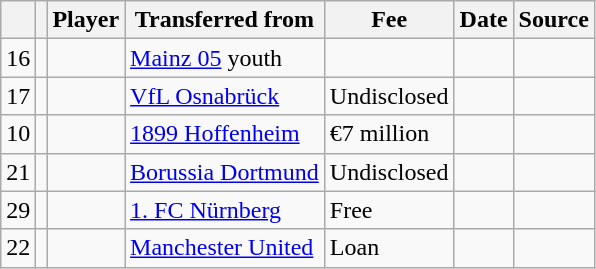<table class="wikitable plainrowheaders sortable">
<tr>
<th></th>
<th></th>
<th scope=col>Player</th>
<th>Transferred from</th>
<th !scope=col; style="width: 65px;">Fee</th>
<th scope=col>Date</th>
<th scope=col>Source</th>
</tr>
<tr>
<td align=center>16</td>
<td align=center></td>
<td></td>
<td> <a href='#'>Mainz 05</a> youth</td>
<td></td>
<td></td>
<td></td>
</tr>
<tr>
<td align=center>17</td>
<td align=center></td>
<td></td>
<td> <a href='#'>VfL Osnabrück</a></td>
<td>Undisclosed</td>
<td></td>
<td></td>
</tr>
<tr>
<td align=center>10</td>
<td align=center></td>
<td></td>
<td> <a href='#'>1899 Hoffenheim</a></td>
<td>€7 million</td>
<td></td>
<td></td>
</tr>
<tr>
<td align=center>21</td>
<td align=center></td>
<td></td>
<td> <a href='#'>Borussia Dortmund</a></td>
<td>Undisclosed</td>
<td></td>
<td></td>
</tr>
<tr>
<td align=center>29</td>
<td align=center></td>
<td></td>
<td> <a href='#'>1. FC Nürnberg</a></td>
<td>Free</td>
<td></td>
<td></td>
</tr>
<tr>
<td align=center>22</td>
<td align=center></td>
<td></td>
<td> <a href='#'>Manchester United</a></td>
<td>Loan</td>
<td></td>
<td></td>
</tr>
</table>
